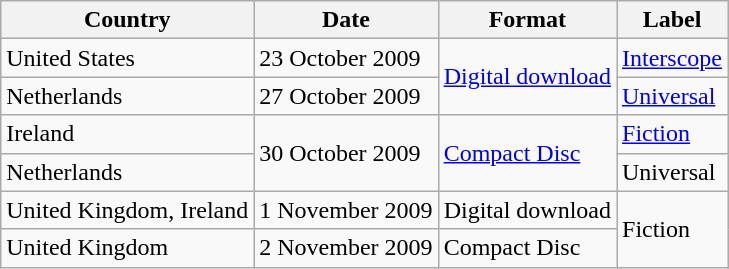<table class="wikitable">
<tr>
<th>Country</th>
<th>Date</th>
<th>Format</th>
<th>Label</th>
</tr>
<tr>
<td>United States</td>
<td>23 October 2009</td>
<td rowspan="2"><a href='#'>Digital download</a></td>
<td><a href='#'>Interscope</a></td>
</tr>
<tr>
<td>Netherlands</td>
<td>27 October 2009</td>
<td><a href='#'>Universal</a></td>
</tr>
<tr>
<td>Ireland</td>
<td rowspan="2">30 October 2009</td>
<td rowspan="2"><a href='#'>Compact Disc</a></td>
<td><a href='#'>Fiction</a></td>
</tr>
<tr>
<td>Netherlands</td>
<td>Universal</td>
</tr>
<tr>
<td>United Kingdom, Ireland</td>
<td>1 November 2009</td>
<td>Digital download</td>
<td rowspan="2">Fiction</td>
</tr>
<tr>
<td>United Kingdom</td>
<td>2 November 2009</td>
<td>Compact Disc</td>
</tr>
</table>
